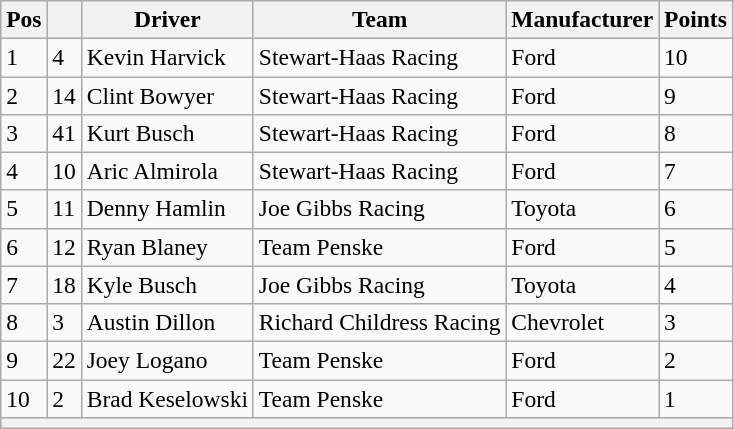<table class="wikitable" style="font-size:98%">
<tr>
<th>Pos</th>
<th></th>
<th>Driver</th>
<th>Team</th>
<th>Manufacturer</th>
<th>Points</th>
</tr>
<tr>
<td>1</td>
<td>4</td>
<td>Kevin Harvick</td>
<td>Stewart-Haas Racing</td>
<td>Ford</td>
<td>10</td>
</tr>
<tr>
<td>2</td>
<td>14</td>
<td>Clint Bowyer</td>
<td>Stewart-Haas Racing</td>
<td>Ford</td>
<td>9</td>
</tr>
<tr>
<td>3</td>
<td>41</td>
<td>Kurt Busch</td>
<td>Stewart-Haas Racing</td>
<td>Ford</td>
<td>8</td>
</tr>
<tr>
<td>4</td>
<td>10</td>
<td>Aric Almirola</td>
<td>Stewart-Haas Racing</td>
<td>Ford</td>
<td>7</td>
</tr>
<tr>
<td>5</td>
<td>11</td>
<td>Denny Hamlin</td>
<td>Joe Gibbs Racing</td>
<td>Toyota</td>
<td>6</td>
</tr>
<tr>
<td>6</td>
<td>12</td>
<td>Ryan Blaney</td>
<td>Team Penske</td>
<td>Ford</td>
<td>5</td>
</tr>
<tr>
<td>7</td>
<td>18</td>
<td>Kyle Busch</td>
<td>Joe Gibbs Racing</td>
<td>Toyota</td>
<td>4</td>
</tr>
<tr>
<td>8</td>
<td>3</td>
<td>Austin Dillon</td>
<td>Richard Childress Racing</td>
<td>Chevrolet</td>
<td>3</td>
</tr>
<tr>
<td>9</td>
<td>22</td>
<td>Joey Logano</td>
<td>Team Penske</td>
<td>Ford</td>
<td>2</td>
</tr>
<tr>
<td>10</td>
<td>2</td>
<td>Brad Keselowski</td>
<td>Team Penske</td>
<td>Ford</td>
<td>1</td>
</tr>
<tr>
<th colspan="6"></th>
</tr>
</table>
